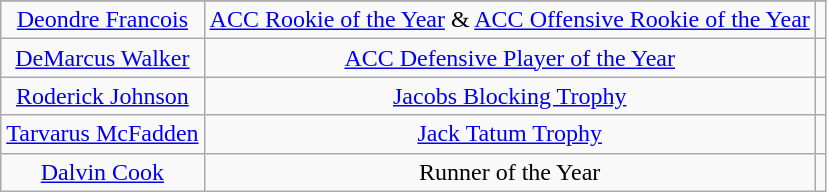<table class="wikitable sortable sortable" style="text-align: center">
<tr align=center>
</tr>
<tr>
<td><a href='#'>Deondre Francois</a></td>
<td><a href='#'>ACC Rookie of the Year</a> & <a href='#'>ACC Offensive Rookie of the Year</a></td>
<td></td>
</tr>
<tr>
<td><a href='#'>DeMarcus Walker</a></td>
<td><a href='#'>ACC Defensive Player of the Year</a></td>
<td></td>
</tr>
<tr>
<td><a href='#'>Roderick Johnson</a></td>
<td><a href='#'>Jacobs Blocking Trophy</a></td>
<td></td>
</tr>
<tr>
<td><a href='#'>Tarvarus McFadden</a></td>
<td><a href='#'>Jack Tatum Trophy</a></td>
<td></td>
</tr>
<tr>
<td><a href='#'>Dalvin Cook</a></td>
<td>Runner of the Year</td>
<td></td>
</tr>
</table>
